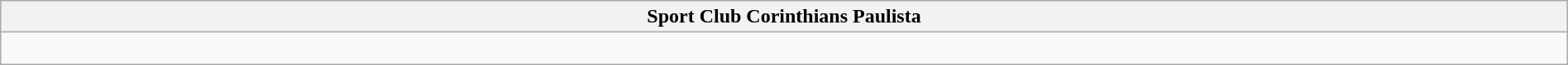<table style="width:100%" class="wikitable collapsible collapsed">
<tr>
<th>Sport Club Corinthians Paulista</th>
</tr>
<tr>
<td><br></td>
</tr>
</table>
